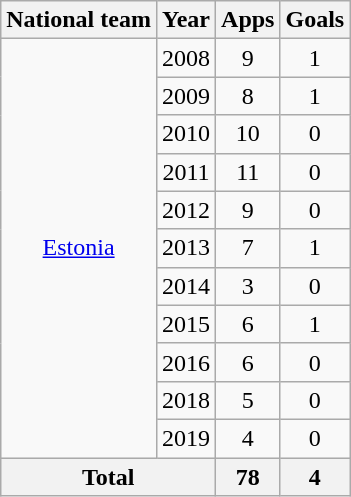<table class="wikitable" style="text-align:center">
<tr>
<th>National team</th>
<th>Year</th>
<th>Apps</th>
<th>Goals</th>
</tr>
<tr>
<td rowspan="11"><a href='#'>Estonia</a></td>
<td>2008</td>
<td>9</td>
<td>1</td>
</tr>
<tr>
<td>2009</td>
<td>8</td>
<td>1</td>
</tr>
<tr>
<td>2010</td>
<td>10</td>
<td>0</td>
</tr>
<tr>
<td>2011</td>
<td>11</td>
<td>0</td>
</tr>
<tr>
<td>2012</td>
<td>9</td>
<td>0</td>
</tr>
<tr>
<td>2013</td>
<td>7</td>
<td>1</td>
</tr>
<tr>
<td>2014</td>
<td>3</td>
<td>0</td>
</tr>
<tr>
<td>2015</td>
<td>6</td>
<td>1</td>
</tr>
<tr>
<td>2016</td>
<td>6</td>
<td>0</td>
</tr>
<tr>
<td>2018</td>
<td>5</td>
<td>0</td>
</tr>
<tr>
<td>2019</td>
<td>4</td>
<td>0</td>
</tr>
<tr>
<th colspan="2">Total</th>
<th>78</th>
<th>4</th>
</tr>
</table>
